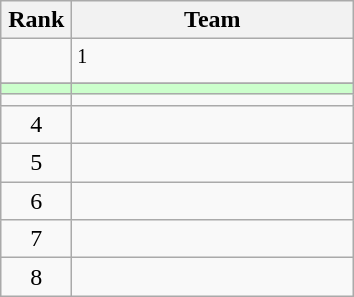<table class="wikitable" style="text-align: center;">
<tr>
<th width=40>Rank</th>
<th width=180>Team</th>
</tr>
<tr>
<td></td>
<td align=left><sup>1</sup></td>
</tr>
<tr>
</tr>
<tr style="background-color:#ccffcc;">
<td></td>
<td align=left></td>
</tr>
<tr>
<td></td>
<td align=left></td>
</tr>
<tr>
<td>4</td>
<td align=left></td>
</tr>
<tr>
<td>5</td>
<td align=left></td>
</tr>
<tr>
<td>6</td>
<td align=left></td>
</tr>
<tr>
<td>7</td>
<td align=left></td>
</tr>
<tr>
<td>8</td>
<td align=left></td>
</tr>
</table>
